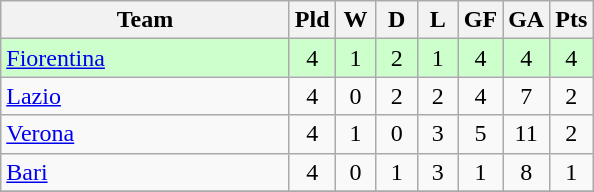<table class="wikitable" style="text-align: center;">
<tr>
<th width="185">Team</th>
<th width="20">Pld</th>
<th width="20">W</th>
<th width="20">D</th>
<th width="20">L</th>
<th width="20">GF</th>
<th width="20">GA</th>
<th width="20">Pts</th>
</tr>
<tr style="background: #ccffcc;">
<td align="left"><a href='#'>Fiorentina</a></td>
<td>4</td>
<td>1</td>
<td>2</td>
<td>1</td>
<td>4</td>
<td>4</td>
<td>4</td>
</tr>
<tr>
<td align="left"><a href='#'>Lazio</a></td>
<td>4</td>
<td>0</td>
<td>2</td>
<td>2</td>
<td>4</td>
<td>7</td>
<td>2</td>
</tr>
<tr>
<td align="left"><a href='#'>Verona</a></td>
<td>4</td>
<td>1</td>
<td>0</td>
<td>3</td>
<td>5</td>
<td>11</td>
<td>2</td>
</tr>
<tr>
<td align="left"><a href='#'>Bari</a></td>
<td>4</td>
<td>0</td>
<td>1</td>
<td>3</td>
<td>1</td>
<td>8</td>
<td>1</td>
</tr>
<tr>
</tr>
</table>
